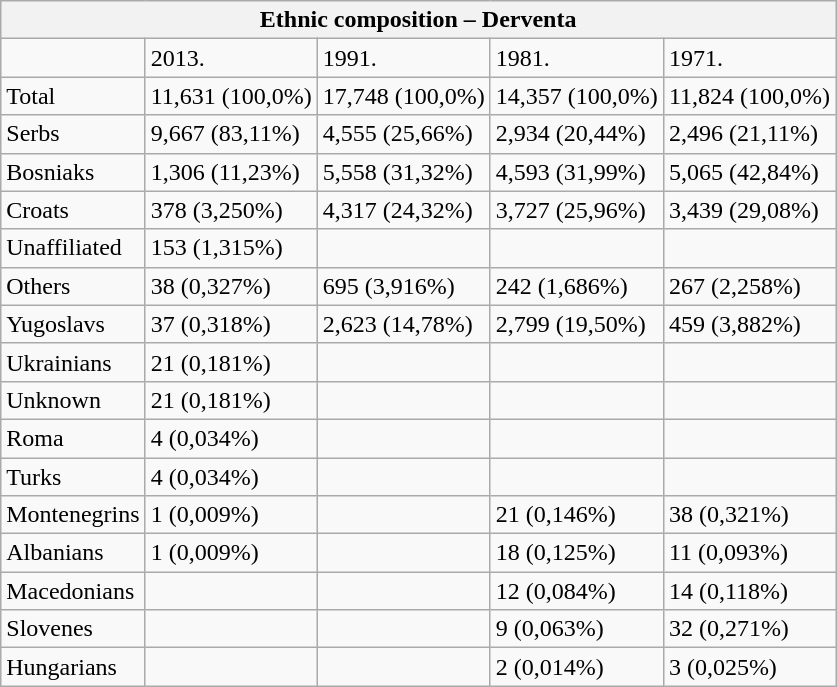<table class="wikitable">
<tr>
<th colspan="8">Ethnic composition – Derventa</th>
</tr>
<tr>
<td></td>
<td>2013.</td>
<td>1991.</td>
<td>1981.</td>
<td>1971.</td>
</tr>
<tr>
<td>Total</td>
<td>11,631 (100,0%)</td>
<td>17,748 (100,0%)</td>
<td>14,357 (100,0%)</td>
<td>11,824 (100,0%)</td>
</tr>
<tr>
<td>Serbs</td>
<td>9,667 (83,11%)</td>
<td>4,555 (25,66%)</td>
<td>2,934 (20,44%)</td>
<td>2,496 (21,11%)</td>
</tr>
<tr>
<td>Bosniaks</td>
<td>1,306 (11,23%)</td>
<td>5,558 (31,32%)</td>
<td>4,593 (31,99%)</td>
<td>5,065 (42,84%)</td>
</tr>
<tr>
<td>Croats</td>
<td>378 (3,250%)</td>
<td>4,317 (24,32%)</td>
<td>3,727 (25,96%)</td>
<td>3,439 (29,08%)</td>
</tr>
<tr>
<td>Unaffiliated</td>
<td>153 (1,315%)</td>
<td></td>
<td></td>
<td></td>
</tr>
<tr>
<td>Others</td>
<td>38 (0,327%)</td>
<td>695 (3,916%)</td>
<td>242 (1,686%)</td>
<td>267 (2,258%)</td>
</tr>
<tr>
<td>Yugoslavs</td>
<td>37 (0,318%)</td>
<td>2,623 (14,78%)</td>
<td>2,799 (19,50%)</td>
<td>459 (3,882%)</td>
</tr>
<tr>
<td>Ukrainians</td>
<td>21 (0,181%)</td>
<td></td>
<td></td>
<td></td>
</tr>
<tr>
<td>Unknown</td>
<td>21 (0,181%)</td>
<td></td>
<td></td>
<td></td>
</tr>
<tr>
<td>Roma</td>
<td>4 (0,034%)</td>
<td></td>
<td></td>
<td></td>
</tr>
<tr>
<td>Turks</td>
<td>4 (0,034%)</td>
<td></td>
<td></td>
<td></td>
</tr>
<tr>
<td>Montenegrins</td>
<td>1 (0,009%)</td>
<td></td>
<td>21 (0,146%)</td>
<td>38 (0,321%)</td>
</tr>
<tr>
<td>Albanians</td>
<td>1 (0,009%)</td>
<td></td>
<td>18 (0,125%)</td>
<td>11 (0,093%)</td>
</tr>
<tr>
<td>Macedonians</td>
<td></td>
<td></td>
<td>12 (0,084%)</td>
<td>14 (0,118%)</td>
</tr>
<tr>
<td>Slovenes</td>
<td></td>
<td></td>
<td>9 (0,063%)</td>
<td>32 (0,271%)</td>
</tr>
<tr>
<td>Hungarians</td>
<td></td>
<td></td>
<td>2 (0,014%)</td>
<td>3 (0,025%)</td>
</tr>
</table>
